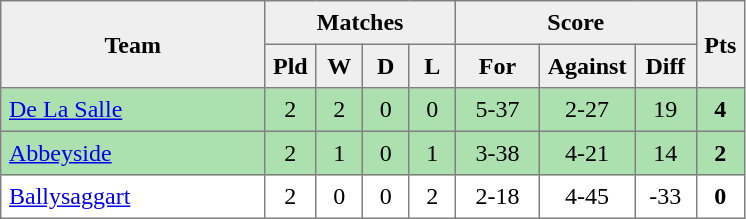<table style=border-collapse:collapse border=1 cellspacing=0 cellpadding=5>
<tr align=center bgcolor=#efefef>
<th rowspan=2 width=165>Team</th>
<th colspan=4>Matches</th>
<th colspan=3>Score</th>
<th rowspan=2width=20>Pts</th>
</tr>
<tr align=center bgcolor=#efefef>
<th width=20>Pld</th>
<th width=20>W</th>
<th width=20>D</th>
<th width=20>L</th>
<th width=45>For</th>
<th width=45>Against</th>
<th width=30>Diff</th>
</tr>
<tr align=center  style="background:#ACE1AF;">
<td style="text-align:left;"><a href='#'>De La Salle</a></td>
<td>2</td>
<td>2</td>
<td>0</td>
<td>0</td>
<td>5-37</td>
<td>2-27</td>
<td>19</td>
<td><strong>4</strong></td>
</tr>
<tr align=center  style="background:#ACE1AF;">
<td style="text-align:left;"><a href='#'>Abbeyside</a></td>
<td>2</td>
<td>1</td>
<td>0</td>
<td>1</td>
<td>3-38</td>
<td>4-21</td>
<td>14</td>
<td><strong>2</strong></td>
</tr>
<tr align=center>
<td style="text-align:left;"><a href='#'>Ballysaggart</a></td>
<td>2</td>
<td>0</td>
<td>0</td>
<td>2</td>
<td>2-18</td>
<td>4-45</td>
<td>-33</td>
<td><strong>0</strong></td>
</tr>
</table>
